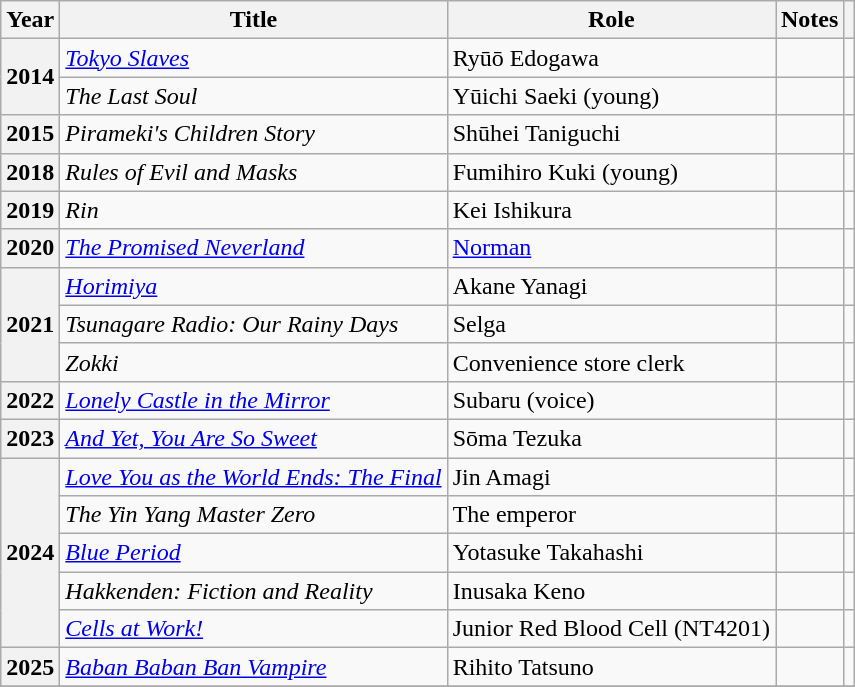<table class="wikitable plainrowheaders sortable"  style=font-size:100%>
<tr>
<th scope="col">Year</th>
<th scope="col">Title</th>
<th scope="col">Role</th>
<th scope="col" class="unsortable">Notes</th>
<th scope="col" class="unsortable"></th>
</tr>
<tr>
<th rowspan="2" scope="row">2014</th>
<td><em><a href='#'>Tokyo Slaves</a></em></td>
<td>Ryūō Edogawa</td>
<td></td>
<td style="text-align:center;"></td>
</tr>
<tr>
<td><em>The Last Soul</em></td>
<td>Yūichi Saeki (young)</td>
<td></td>
<td style="text-align:center;"></td>
</tr>
<tr>
<th scope="row">2015</th>
<td><em>Pirameki's Children Story</em></td>
<td>Shūhei Taniguchi</td>
<td></td>
<td style="text-align:center;"></td>
</tr>
<tr>
<th scope="row">2018</th>
<td><em>Rules of Evil and Masks</em></td>
<td>Fumihiro Kuki (young)</td>
<td></td>
<td style="text-align:center;"></td>
</tr>
<tr>
<th scope="row">2019</th>
<td><em>Rin</em></td>
<td>Kei Ishikura</td>
<td></td>
<td style="text-align:center;"></td>
</tr>
<tr>
<th scope="row">2020</th>
<td><em><a href='#'>The Promised Neverland</a></em></td>
<td><a href='#'>Norman</a></td>
<td></td>
<td style="text-align:center;"></td>
</tr>
<tr>
<th rowspan="3" scope="row">2021</th>
<td><em><a href='#'>Horimiya</a></em></td>
<td>Akane Yanagi</td>
<td></td>
<td style="text-align:center;"></td>
</tr>
<tr>
<td><em>Tsunagare Radio: Our Rainy Days</em></td>
<td>Selga</td>
<td></td>
<td style="text-align:center;"></td>
</tr>
<tr>
<td><em>Zokki</em></td>
<td>Convenience store clerk</td>
<td></td>
<td style="text-align:center;"></td>
</tr>
<tr>
<th scope="row">2022</th>
<td><em><a href='#'>Lonely Castle in the Mirror</a></em></td>
<td>Subaru (voice)</td>
<td></td>
<td style="text-align:center;"></td>
</tr>
<tr>
<th scope="row">2023</th>
<td><em><a href='#'>And Yet, You Are So Sweet</a></em></td>
<td>Sōma Tezuka</td>
<td></td>
<td style="text-align:center;"></td>
</tr>
<tr>
<th rowspan="5" scope="row">2024</th>
<td><em><a href='#'>Love You as the World Ends: The Final</a></em></td>
<td>Jin Amagi</td>
<td></td>
<td style="text-align:center;"></td>
</tr>
<tr>
<td><em>The Yin Yang Master Zero</em></td>
<td>The emperor</td>
<td></td>
<td style="text-align:center;"></td>
</tr>
<tr>
<td><em><a href='#'>Blue Period</a></em></td>
<td>Yotasuke Takahashi</td>
<td></td>
<td style="text-align:center;"></td>
</tr>
<tr>
<td><em>Hakkenden: Fiction and Reality</em></td>
<td>Inusaka Keno</td>
<td></td>
<td style="text-align:center;"></td>
</tr>
<tr>
<td><em><a href='#'>Cells at Work!</a></em></td>
<td>Junior Red Blood Cell (NT4201)</td>
<td></td>
<td style="text-align:center;"></td>
</tr>
<tr>
<th rowspan="1" scope="row">2025</th>
<td><em><a href='#'>Baban Baban Ban Vampire</a></em></td>
<td>Rihito Tatsuno</td>
<td></td>
<td style="text-align:center;"></td>
</tr>
<tr>
</tr>
</table>
